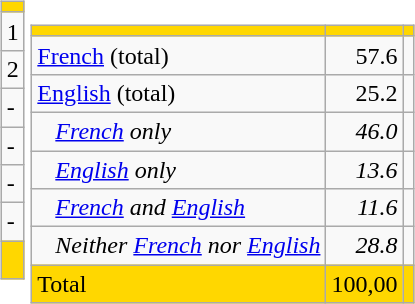<table>
<tr style="vertical-align:text-top;">
<td><br><table class="wikitable" border="1" style="margin:0px;" style="text-align:center">
<tr>
<th style="background-color:#FFD700;"></th>
</tr>
<tr>
<td>1</td>
</tr>
<tr>
<td>2</td>
</tr>
<tr>
<td>-</td>
</tr>
<tr>
<td>-</td>
</tr>
<tr>
<td>-</td>
</tr>
<tr>
<td>-</td>
</tr>
<tr>
<td style="background-color:#FFD700;"><br></td>
</tr>
</table>
</td>
<td><br><table class="wikitable sortable alternance" style="text-align:right">
<tr>
<th style="background-color:#FFD700;"></th>
<th style="background-color:#FFD700;"></th>
<th style="background-color:#FFD700;"></th>
</tr>
<tr>
<td align=left><a href='#'>French</a> (total)</td>
<td>57.6</td>
<td></td>
</tr>
<tr>
<td align=left><a href='#'>English</a> (total)</td>
<td>25.2</td>
<td></td>
</tr>
<tr>
<td align=left>   <em><a href='#'>French</a> only</em></td>
<td><em>46.0</em></td>
<td><em></em></td>
</tr>
<tr>
<td align=left>   <em><a href='#'>English</a> only</em></td>
<td><em>13.6</em></td>
<td><em></em></td>
</tr>
<tr>
<td align=left>   <em><a href='#'>French</a> and <a href='#'>English</a></em></td>
<td><em>11.6</em></td>
<td><em></em></td>
</tr>
<tr>
<td align=left>   <em>Neither <a href='#'>French</a> nor <a href='#'>English</a></em></td>
<td><em>28.8</em></td>
<td><em></em></td>
</tr>
<tr class="sortbottom">
<td style="background-color:#FFD700;" align=left>Total</td>
<td style="background-color:#FFD700;">100,00</td>
<td style="background-color:#FFD700;"></td>
</tr>
</table>
</td>
</tr>
</table>
